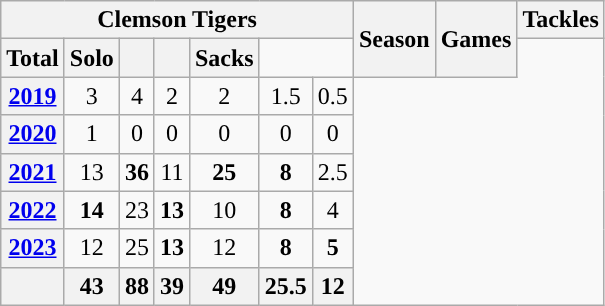<table class=wikitable style="text-align:center;">
<tr>
<th colspan="7">Clemson Tigers</th>
<th rowspan=2>Season</th>
<th colspan="1" rowspan="2">Games</th>
<th colspan=5>Tackles</th>
</tr>
<tr>
<th>Total</th>
<th>Solo</th>
<th></th>
<th></th>
<th>Sacks</th>
</tr>
<tr>
<th><a href='#'>2019</a></th>
<td>3</td>
<td>4</td>
<td>2</td>
<td>2</td>
<td>1.5</td>
<td>0.5</td>
</tr>
<tr>
<th><a href='#'>2020</a></th>
<td>1</td>
<td>0</td>
<td>0</td>
<td>0</td>
<td>0</td>
<td>0</td>
</tr>
<tr>
<th><a href='#'>2021</a></th>
<td>13</td>
<td><strong>36</strong></td>
<td>11</td>
<td><strong>25</strong></td>
<td><strong>8</strong></td>
<td>2.5</td>
</tr>
<tr>
<th><a href='#'>2022</a></th>
<td><strong>14</strong></td>
<td>23</td>
<td><strong>13</strong></td>
<td>10</td>
<td><strong>8</strong></td>
<td>4</td>
</tr>
<tr>
<th><a href='#'>2023</a></th>
<td>12</td>
<td>25</td>
<td><strong>13</strong></td>
<td>12</td>
<td><strong>8</strong></td>
<td><strong>5</strong></td>
</tr>
<tr>
<th></th>
<th>43</th>
<th>88</th>
<th>39</th>
<th>49</th>
<th>25.5</th>
<th>12</th>
</tr>
</table>
